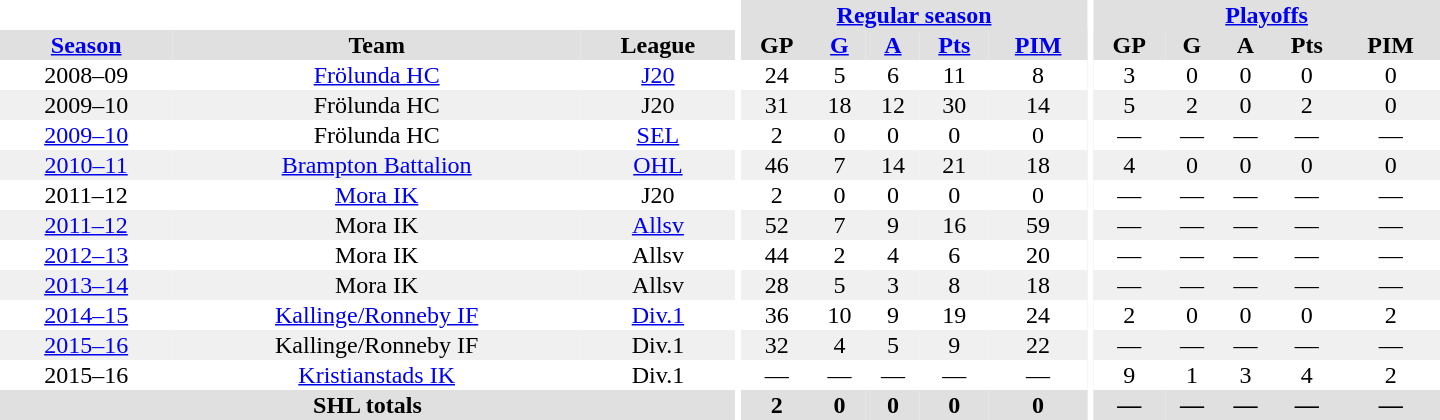<table border="0" cellpadding="1" cellspacing="0" style="text-align:center; width:60em">
<tr bgcolor="#e0e0e0">
<th colspan="3" bgcolor="#ffffff"></th>
<th rowspan="99" bgcolor="#ffffff"></th>
<th colspan="5"><a href='#'>Regular season</a></th>
<th rowspan="99" bgcolor="#ffffff"></th>
<th colspan="5"><a href='#'>Playoffs</a></th>
</tr>
<tr bgcolor="#e0e0e0">
<th><a href='#'>Season</a></th>
<th>Team</th>
<th>League</th>
<th>GP</th>
<th><a href='#'>G</a></th>
<th><a href='#'>A</a></th>
<th><a href='#'>Pts</a></th>
<th><a href='#'>PIM</a></th>
<th>GP</th>
<th>G</th>
<th>A</th>
<th>Pts</th>
<th>PIM</th>
</tr>
<tr>
<td>2008–09</td>
<td><a href='#'>Frölunda HC</a></td>
<td><a href='#'>J20</a></td>
<td>24</td>
<td>5</td>
<td>6</td>
<td>11</td>
<td>8</td>
<td>3</td>
<td>0</td>
<td>0</td>
<td>0</td>
<td>0</td>
</tr>
<tr bgcolor="#f0f0f0">
<td>2009–10</td>
<td>Frölunda HC</td>
<td>J20</td>
<td>31</td>
<td>18</td>
<td>12</td>
<td>30</td>
<td>14</td>
<td>5</td>
<td>2</td>
<td>0</td>
<td>2</td>
<td>0</td>
</tr>
<tr>
<td><a href='#'>2009–10</a></td>
<td>Frölunda HC</td>
<td><a href='#'>SEL</a></td>
<td>2</td>
<td>0</td>
<td>0</td>
<td>0</td>
<td>0</td>
<td>—</td>
<td>—</td>
<td>—</td>
<td>—</td>
<td>—</td>
</tr>
<tr bgcolor="#f0f0f0">
<td><a href='#'>2010–11</a></td>
<td><a href='#'>Brampton Battalion</a></td>
<td><a href='#'>OHL</a></td>
<td>46</td>
<td>7</td>
<td>14</td>
<td>21</td>
<td>18</td>
<td>4</td>
<td>0</td>
<td>0</td>
<td>0</td>
<td>0</td>
</tr>
<tr>
<td>2011–12</td>
<td><a href='#'>Mora IK</a></td>
<td>J20</td>
<td>2</td>
<td>0</td>
<td>0</td>
<td>0</td>
<td>0</td>
<td>—</td>
<td>—</td>
<td>—</td>
<td>—</td>
<td>—</td>
</tr>
<tr bgcolor="#f0f0f0">
<td><a href='#'>2011–12</a></td>
<td>Mora IK</td>
<td><a href='#'>Allsv</a></td>
<td>52</td>
<td>7</td>
<td>9</td>
<td>16</td>
<td>59</td>
<td>—</td>
<td>—</td>
<td>—</td>
<td>—</td>
<td>—</td>
</tr>
<tr>
<td><a href='#'>2012–13</a></td>
<td>Mora IK</td>
<td>Allsv</td>
<td>44</td>
<td>2</td>
<td>4</td>
<td>6</td>
<td>20</td>
<td>—</td>
<td>—</td>
<td>—</td>
<td>—</td>
<td>—</td>
</tr>
<tr bgcolor="#f0f0f0">
<td><a href='#'>2013–14</a></td>
<td>Mora IK</td>
<td>Allsv</td>
<td>28</td>
<td>5</td>
<td>3</td>
<td>8</td>
<td>18</td>
<td>—</td>
<td>—</td>
<td>—</td>
<td>—</td>
<td>—</td>
</tr>
<tr>
<td><a href='#'>2014–15</a></td>
<td><a href='#'>Kallinge/Ronneby IF</a></td>
<td><a href='#'>Div.1</a></td>
<td>36</td>
<td>10</td>
<td>9</td>
<td>19</td>
<td>24</td>
<td>2</td>
<td>0</td>
<td>0</td>
<td>0</td>
<td>2</td>
</tr>
<tr bgcolor="#f0f0f0">
<td><a href='#'>2015–16</a></td>
<td>Kallinge/Ronneby IF</td>
<td>Div.1</td>
<td>32</td>
<td>4</td>
<td>5</td>
<td>9</td>
<td>22</td>
<td>—</td>
<td>—</td>
<td>—</td>
<td>—</td>
<td>—</td>
</tr>
<tr>
<td>2015–16</td>
<td><a href='#'>Kristianstads IK</a></td>
<td>Div.1</td>
<td>—</td>
<td>—</td>
<td>—</td>
<td>—</td>
<td>—</td>
<td>9</td>
<td>1</td>
<td>3</td>
<td>4</td>
<td>2</td>
</tr>
<tr bgcolor="#e0e0e0">
<th colspan="3">SHL totals</th>
<th>2</th>
<th>0</th>
<th>0</th>
<th>0</th>
<th>0</th>
<th>—</th>
<th>—</th>
<th>—</th>
<th>—</th>
<th>—</th>
</tr>
</table>
